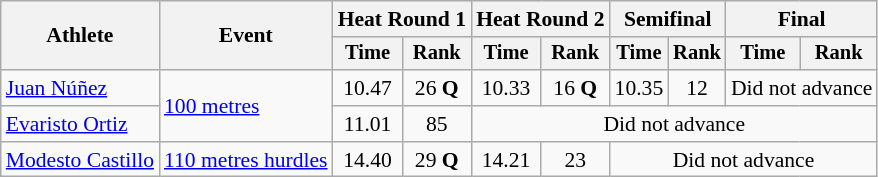<table class=wikitable style="font-size:90%; text-align:center">
<tr>
<th rowspan=2>Athlete</th>
<th rowspan=2>Event</th>
<th colspan=2>Heat Round 1</th>
<th colspan=2>Heat Round 2</th>
<th colspan=2>Semifinal</th>
<th colspan=2>Final</th>
</tr>
<tr style=font-size:95%>
<th>Time</th>
<th>Rank</th>
<th>Time</th>
<th>Rank</th>
<th>Time</th>
<th>Rank</th>
<th>Time</th>
<th>Rank</th>
</tr>
<tr align=center>
<td align=left><a href='#'>Juan Núñez</a></td>
<td align=left rowspan=2><a href='#'>100 metres</a></td>
<td>10.47</td>
<td>26 <strong>Q</strong></td>
<td>10.33</td>
<td>16 <strong>Q</strong></td>
<td>10.35</td>
<td>12</td>
<td colspan=2>Did not advance</td>
</tr>
<tr align=center>
<td align=left><a href='#'>Evaristo Ortiz</a></td>
<td>11.01</td>
<td>85</td>
<td colspan=6>Did not advance</td>
</tr>
<tr align=center>
<td align=left><a href='#'>Modesto Castillo</a></td>
<td align=left><a href='#'>110 metres hurdles</a></td>
<td>14.40</td>
<td>29 <strong>Q</strong></td>
<td>14.21</td>
<td>23</td>
<td colspan=4>Did not advance</td>
</tr>
</table>
